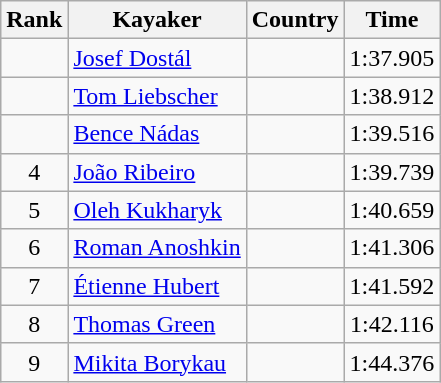<table class="wikitable" style="text-align:center">
<tr>
<th>Rank</th>
<th>Kayaker</th>
<th>Country</th>
<th>Time</th>
</tr>
<tr>
<td></td>
<td align="left"><a href='#'>Josef Dostál</a></td>
<td align="left"></td>
<td>1:37.905</td>
</tr>
<tr>
<td></td>
<td align="left"><a href='#'>Tom Liebscher</a></td>
<td align="left"></td>
<td>1:38.912</td>
</tr>
<tr>
<td></td>
<td align="left"><a href='#'>Bence Nádas</a></td>
<td align="left"></td>
<td>1:39.516</td>
</tr>
<tr>
<td>4</td>
<td align="left"><a href='#'>João Ribeiro</a></td>
<td align="left"></td>
<td>1:39.739</td>
</tr>
<tr>
<td>5</td>
<td align="left"><a href='#'>Oleh Kukharyk</a></td>
<td align="left"></td>
<td>1:40.659</td>
</tr>
<tr>
<td>6</td>
<td align="left"><a href='#'>Roman Anoshkin</a></td>
<td align="left"></td>
<td>1:41.306</td>
</tr>
<tr>
<td>7</td>
<td align="left"><a href='#'>Étienne Hubert</a></td>
<td align="left"></td>
<td>1:41.592</td>
</tr>
<tr>
<td>8</td>
<td align="left"><a href='#'>Thomas Green</a></td>
<td align="left"></td>
<td>1:42.116</td>
</tr>
<tr>
<td>9</td>
<td align="left"><a href='#'>Mikita Borykau</a></td>
<td align="left"></td>
<td>1:44.376</td>
</tr>
</table>
